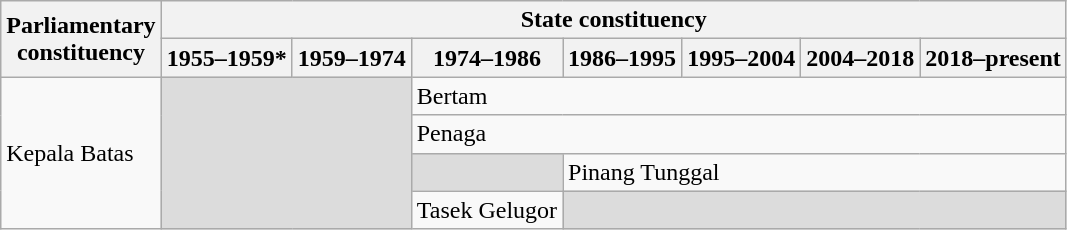<table class="wikitable">
<tr>
<th rowspan="2">Parliamentary<br>constituency</th>
<th colspan="7">State constituency</th>
</tr>
<tr>
<th>1955–1959*</th>
<th>1959–1974</th>
<th>1974–1986</th>
<th>1986–1995</th>
<th>1995–2004</th>
<th>2004–2018</th>
<th>2018–present</th>
</tr>
<tr>
<td rowspan="4">Kepala Batas</td>
<td colspan="2" rowspan="4" bgcolor="dcdcdc"></td>
<td colspan="5">Bertam</td>
</tr>
<tr>
<td colspan="5">Penaga</td>
</tr>
<tr>
<td bgcolor="dcdcdc"></td>
<td colspan="4">Pinang Tunggal</td>
</tr>
<tr>
<td>Tasek Gelugor</td>
<td colspan="4" bgcolor="dcdcdc"></td>
</tr>
</table>
